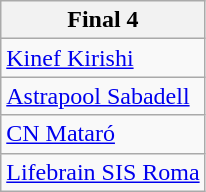<table class="wikitable">
<tr>
<th colspan="5">Final 4</th>
</tr>
<tr>
<td> <a href='#'>Kinef Kirishi</a></td>
</tr>
<tr>
<td> <a href='#'>Astrapool Sabadell</a></td>
</tr>
<tr>
<td> <a href='#'>CN Mataró</a></td>
</tr>
<tr>
<td> <a href='#'>Lifebrain SIS Roma</a></td>
</tr>
</table>
